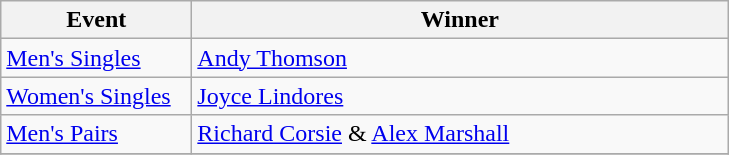<table class="wikitable" style="font-size: 100%">
<tr>
<th width=120>Event</th>
<th width=350>Winner</th>
</tr>
<tr>
<td><a href='#'>Men's Singles</a></td>
<td> <a href='#'>Andy Thomson</a></td>
</tr>
<tr>
<td><a href='#'>Women's Singles</a></td>
<td> <a href='#'>Joyce Lindores</a></td>
</tr>
<tr>
<td><a href='#'>Men's Pairs</a></td>
<td> <a href='#'>Richard Corsie</a> &  <a href='#'>Alex Marshall</a></td>
</tr>
<tr>
</tr>
</table>
